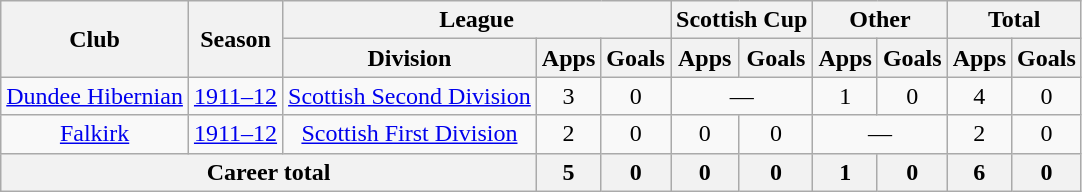<table class="wikitable" style="text-align: center;">
<tr>
<th rowspan="2">Club</th>
<th rowspan="2">Season</th>
<th colspan="3">League</th>
<th colspan="2">Scottish Cup</th>
<th colspan="2">Other</th>
<th colspan="2">Total</th>
</tr>
<tr>
<th>Division</th>
<th>Apps</th>
<th>Goals</th>
<th>Apps</th>
<th>Goals</th>
<th>Apps</th>
<th>Goals</th>
<th>Apps</th>
<th>Goals</th>
</tr>
<tr>
<td><a href='#'>Dundee Hibernian</a></td>
<td><a href='#'>1911–12</a></td>
<td><a href='#'>Scottish Second Division</a></td>
<td>3</td>
<td>0</td>
<td colspan="2">—</td>
<td>1</td>
<td>0</td>
<td>4</td>
<td>0</td>
</tr>
<tr>
<td><a href='#'>Falkirk</a></td>
<td><a href='#'>1911–12</a></td>
<td><a href='#'>Scottish First Division</a></td>
<td>2</td>
<td>0</td>
<td>0</td>
<td>0</td>
<td colspan="2">—</td>
<td>2</td>
<td>0</td>
</tr>
<tr>
<th colspan="3">Career total</th>
<th>5</th>
<th>0</th>
<th>0</th>
<th>0</th>
<th>1</th>
<th>0</th>
<th>6</th>
<th>0</th>
</tr>
</table>
